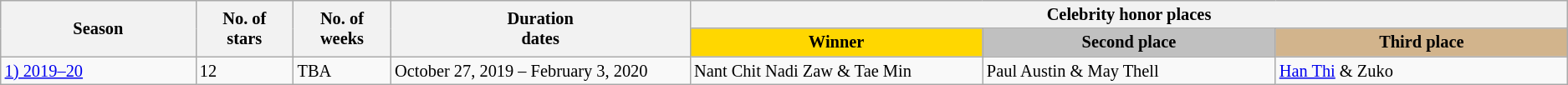<table class="wikitable" style="white-space:nowrap; font-size:85%;">
<tr>
<th style="width:10%;" rowspan="2">Season</th>
<th style="width:5%;" rowspan="2">No. of<br>stars</th>
<th style="width:5%;" rowspan="2">No. of<br>weeks</th>
<th style="width:10%;" rowspan="2">Duration <br>dates</th>
<th style="width:45%;" colspan="3">Celebrity honor places</th>
</tr>
<tr>
<th style="width:15%; background:gold;">Winner</th>
<th style="width:15%; background:silver;">Second place</th>
<th style="width:15%; background:tan;">Third place</th>
</tr>
<tr>
<td><a href='#'>1) 2019–20</a></td>
<td>12</td>
<td>TBA</td>
<td>October 27, 2019 – February 3, 2020</td>
<td>Nant Chit Nadi Zaw & Tae Min</td>
<td>Paul Austin & May Thell</td>
<td><a href='#'>Han Thi</a> & Zuko</td>
</tr>
</table>
